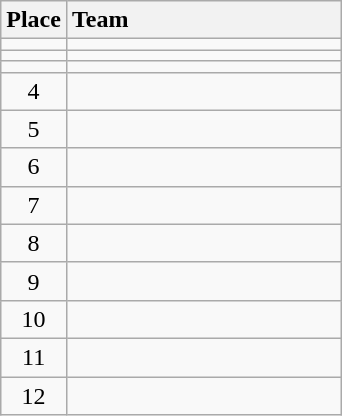<table class="wikitable" style="text-align:center; padding-bottom:0;">
<tr>
<th>Place</th>
<th style="width:11em; text-align:left;">Team</th>
</tr>
<tr>
<td></td>
<td align=left></td>
</tr>
<tr>
<td></td>
<td align=left></td>
</tr>
<tr>
<td></td>
<td align=left></td>
</tr>
<tr>
<td>4</td>
<td align=left></td>
</tr>
<tr>
<td>5</td>
<td align=left></td>
</tr>
<tr>
<td>6</td>
<td align=left></td>
</tr>
<tr>
<td>7</td>
<td align=left></td>
</tr>
<tr>
<td>8</td>
<td align=left></td>
</tr>
<tr>
<td>9</td>
<td align=left></td>
</tr>
<tr>
<td>10</td>
<td align=left></td>
</tr>
<tr>
<td>11</td>
<td align=left></td>
</tr>
<tr>
<td>12</td>
<td align=left></td>
</tr>
</table>
